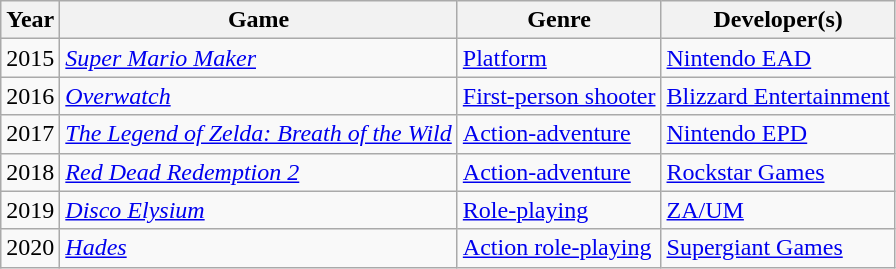<table class="wikitable">
<tr>
<th>Year</th>
<th>Game</th>
<th>Genre</th>
<th>Developer(s)</th>
</tr>
<tr>
<td>2015</td>
<td><em><a href='#'>Super Mario Maker</a></em></td>
<td><a href='#'>Platform</a></td>
<td><a href='#'>Nintendo EAD</a></td>
</tr>
<tr>
<td>2016</td>
<td><em><a href='#'>Overwatch</a></em></td>
<td><a href='#'>First-person shooter</a></td>
<td><a href='#'>Blizzard Entertainment</a></td>
</tr>
<tr>
<td>2017</td>
<td><em><a href='#'>The Legend of Zelda: Breath of the Wild</a></em></td>
<td><a href='#'>Action-adventure</a></td>
<td><a href='#'>Nintendo EPD</a></td>
</tr>
<tr>
<td>2018</td>
<td><em><a href='#'>Red Dead Redemption 2</a></em></td>
<td><a href='#'>Action-adventure</a></td>
<td><a href='#'>Rockstar Games</a></td>
</tr>
<tr>
<td>2019</td>
<td><em><a href='#'>Disco Elysium</a></em></td>
<td><a href='#'>Role-playing</a></td>
<td><a href='#'>ZA/UM</a></td>
</tr>
<tr>
<td>2020</td>
<td><em><a href='#'>Hades</a></em></td>
<td><a href='#'>Action role-playing</a></td>
<td><a href='#'>Supergiant Games</a></td>
</tr>
</table>
